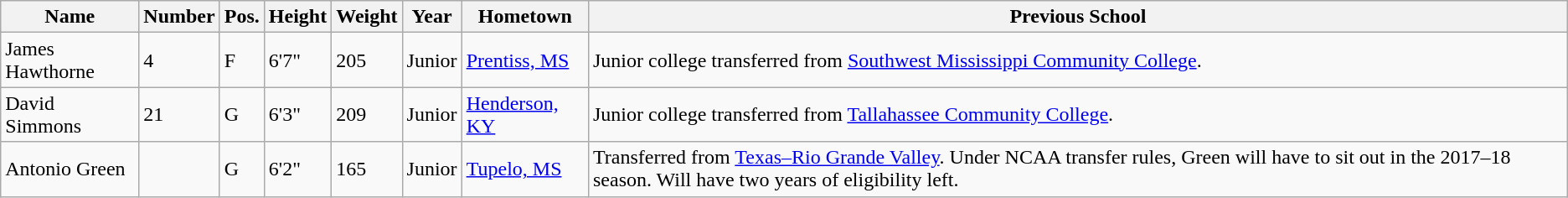<table class="wikitable sortable" border="1">
<tr>
<th>Name</th>
<th>Number</th>
<th>Pos.</th>
<th>Height</th>
<th>Weight</th>
<th>Year</th>
<th>Hometown</th>
<th class="unsortable">Previous School</th>
</tr>
<tr>
<td>James Hawthorne</td>
<td>4</td>
<td>F</td>
<td>6'7"</td>
<td>205</td>
<td>Junior</td>
<td><a href='#'>Prentiss, MS</a></td>
<td>Junior college transferred from <a href='#'>Southwest Mississippi Community College</a>.</td>
</tr>
<tr>
<td>David Simmons</td>
<td>21</td>
<td>G</td>
<td>6'3"</td>
<td>209</td>
<td>Junior</td>
<td><a href='#'>Henderson, KY</a></td>
<td>Junior college transferred from <a href='#'>Tallahassee Community College</a>.</td>
</tr>
<tr>
<td>Antonio Green</td>
<td></td>
<td>G</td>
<td>6'2"</td>
<td>165</td>
<td>Junior</td>
<td><a href='#'>Tupelo, MS</a></td>
<td>Transferred from <a href='#'>Texas–Rio Grande Valley</a>. Under NCAA transfer rules, Green will have to sit out in the 2017–18 season. Will have two years of eligibility left.</td>
</tr>
</table>
